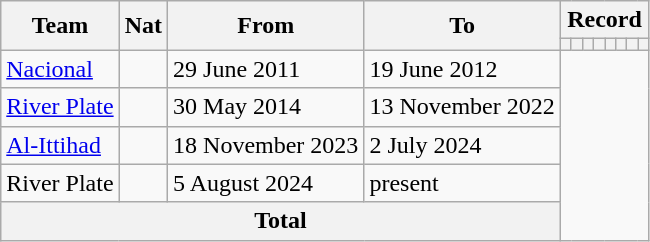<table class="wikitable" style="text-align: center">
<tr>
<th rowspan="2">Team</th>
<th rowspan="2">Nat</th>
<th rowspan="2">From</th>
<th rowspan="2">To</th>
<th colspan="8">Record</th>
</tr>
<tr>
<th></th>
<th></th>
<th></th>
<th></th>
<th></th>
<th></th>
<th></th>
<th></th>
</tr>
<tr>
<td align=left><a href='#'>Nacional</a></td>
<td></td>
<td align=left>29 June 2011</td>
<td align=left>19 June 2012<br></td>
</tr>
<tr>
<td align=left><a href='#'>River Plate</a></td>
<td></td>
<td align=left>30 May 2014</td>
<td align=left>13 November 2022<br></td>
</tr>
<tr>
<td align=left><a href='#'>Al-Ittihad</a></td>
<td></td>
<td align=left>18 November 2023</td>
<td align=left>2 July 2024<br></td>
</tr>
<tr>
<td align=left>River Plate</td>
<td></td>
<td align=left>5 August 2024</td>
<td align=left>present<br></td>
</tr>
<tr>
<th colspan="4">Total<br></th>
</tr>
</table>
